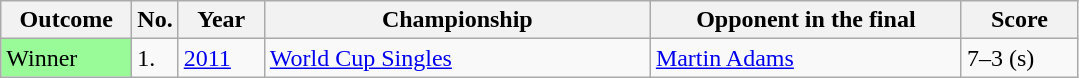<table class="sortable wikitable">
<tr>
<th width="80">Outcome</th>
<th width="20">No.</th>
<th width="50">Year</th>
<th style="width:250px;">Championship</th>
<th style="width:200px;">Opponent in the final</th>
<th width="70">Score</th>
</tr>
<tr>
<td style="background:#98FB98">Winner</td>
<td>1.</td>
<td><a href='#'>2011</a></td>
<td><a href='#'>World Cup Singles</a></td>
<td> <a href='#'>Martin Adams</a></td>
<td>7–3 (s)</td>
</tr>
</table>
